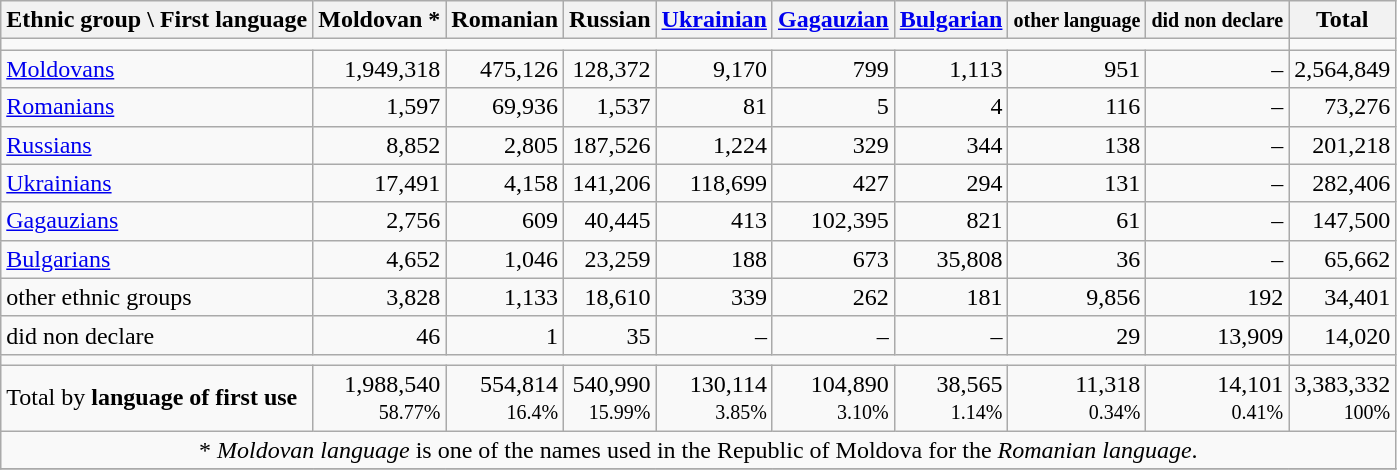<table class="wikitable" style="text-align:right;">
<tr>
<th>Ethnic group \ First language</th>
<th>Moldovan <strong>*</strong></th>
<th Romanian language>Romanian</th>
<th>Russian</th>
<th><a href='#'>Ukrainian</a></th>
<th><a href='#'>Gagauzian</a></th>
<th><a href='#'>Bulgarian</a></th>
<th><small>other language</small></th>
<th><small>did non declare</small></th>
<th>Total</th>
</tr>
<tr>
<td colspan="9"></td>
</tr>
<tr>
<td align="left"><a href='#'>Moldovans</a></td>
<td>1,949,318</td>
<td>475,126</td>
<td>128,372</td>
<td>9,170</td>
<td>799</td>
<td>1,113</td>
<td>951</td>
<td>–</td>
<td>2,564,849</td>
</tr>
<tr>
<td align="left"><a href='#'>Romanians</a></td>
<td>1,597</td>
<td>69,936</td>
<td>1,537</td>
<td>81</td>
<td>5</td>
<td>4</td>
<td>116</td>
<td>–</td>
<td>73,276</td>
</tr>
<tr>
<td align="left"><a href='#'>Russians</a></td>
<td>8,852</td>
<td>2,805</td>
<td>187,526</td>
<td>1,224</td>
<td>329</td>
<td>344</td>
<td>138</td>
<td>–</td>
<td>201,218</td>
</tr>
<tr>
<td align="left"><a href='#'>Ukrainians</a></td>
<td>17,491</td>
<td>4,158</td>
<td>141,206</td>
<td>118,699</td>
<td>427</td>
<td>294</td>
<td>131</td>
<td>–</td>
<td>282,406</td>
</tr>
<tr>
<td align="left"><a href='#'>Gagauzians</a></td>
<td>2,756</td>
<td>609</td>
<td>40,445</td>
<td>413</td>
<td>102,395</td>
<td>821</td>
<td>61</td>
<td>–</td>
<td>147,500</td>
</tr>
<tr>
<td align="left"><a href='#'>Bulgarians</a></td>
<td>4,652</td>
<td>1,046</td>
<td>23,259</td>
<td>188</td>
<td>673</td>
<td>35,808</td>
<td>36</td>
<td>–</td>
<td>65,662</td>
</tr>
<tr>
<td align="left">other ethnic groups</td>
<td>3,828</td>
<td>1,133</td>
<td>18,610</td>
<td>339</td>
<td>262</td>
<td>181</td>
<td>9,856</td>
<td>192</td>
<td>34,401</td>
</tr>
<tr>
<td align="left">did non declare</td>
<td>46</td>
<td>1</td>
<td>35</td>
<td>–</td>
<td>–</td>
<td>–</td>
<td>29</td>
<td>13,909</td>
<td>14,020</td>
</tr>
<tr>
<td colspan="9"></td>
</tr>
<tr>
<td align="left">Total by <strong>language of first use</strong></td>
<td>1,988,540 <br><small>58.77%</small></td>
<td>554,814 <br><small>16.4%</small></td>
<td>540,990 <br><small>15.99%</small></td>
<td>130,114 <br><small>3.85%</small></td>
<td>104,890 <br><small>3.10%</small></td>
<td>38,565 <br><small>1.14%</small></td>
<td>11,318 <br><small>0.34%</small></td>
<td>14,101 <br><small>0.41%</small></td>
<td>3,383,332 <br><small>100%</small></td>
</tr>
<tr>
<td colspan="10" align="center">* <em>Moldovan language</em> is one of the names used in the Republic of Moldova for the <em>Romanian language</em>.</td>
</tr>
<tr>
</tr>
</table>
